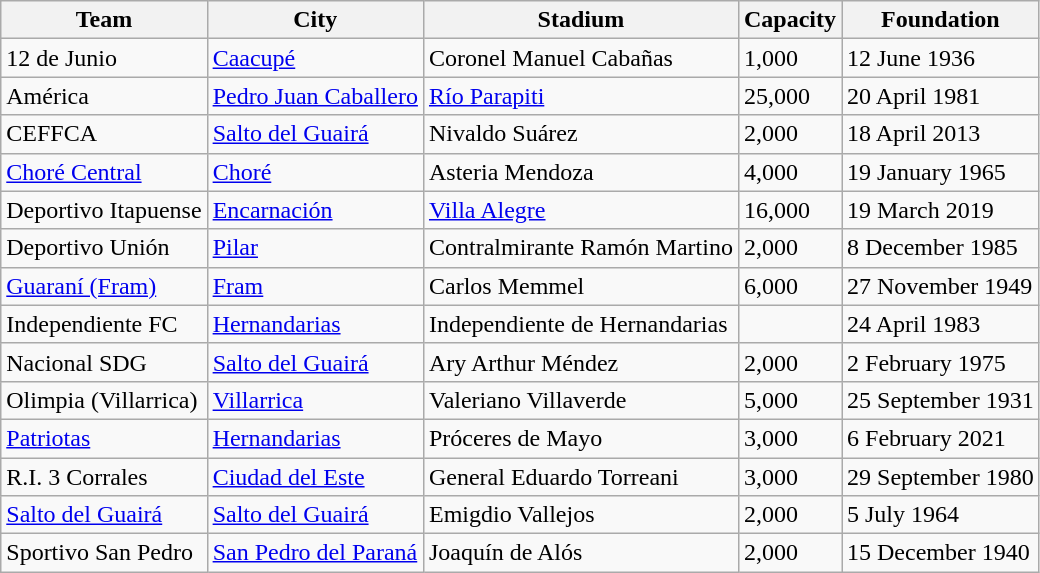<table class="wikitable" align="center">
<tr>
<th><strong>Team</strong></th>
<th><strong>City</strong></th>
<th>Stadium</th>
<th><strong>Capacity</strong></th>
<th>Foundation</th>
</tr>
<tr>
<td>12 de Junio</td>
<td><a href='#'>Caacupé</a></td>
<td>Coronel Manuel Cabañas</td>
<td>1,000</td>
<td>12 June 1936</td>
</tr>
<tr>
<td>América</td>
<td><a href='#'>Pedro Juan Caballero</a></td>
<td><a href='#'>Río Parapiti</a></td>
<td>25,000</td>
<td>20 April 1981</td>
</tr>
<tr>
<td>CEFFCA</td>
<td><a href='#'>Salto del Guairá</a></td>
<td>Nivaldo Suárez</td>
<td>2,000</td>
<td>18 April 2013</td>
</tr>
<tr>
<td><a href='#'>Choré Central</a></td>
<td><a href='#'>Choré</a></td>
<td>Asteria Mendoza</td>
<td>4,000</td>
<td>19 January 1965</td>
</tr>
<tr>
<td>Deportivo Itapuense</td>
<td><a href='#'>Encarnación</a></td>
<td><a href='#'>Villa Alegre</a></td>
<td>16,000</td>
<td>19 March 2019</td>
</tr>
<tr>
<td>Deportivo Unión</td>
<td><a href='#'>Pilar</a></td>
<td>Contralmirante Ramón Martino</td>
<td>2,000</td>
<td>8 December 1985</td>
</tr>
<tr>
<td><a href='#'>Guaraní (Fram)</a></td>
<td><a href='#'>Fram</a></td>
<td>Carlos Memmel</td>
<td>6,000</td>
<td>27 November 1949</td>
</tr>
<tr>
<td>Independiente FC</td>
<td><a href='#'>Hernandarias</a></td>
<td>Independiente de Hernandarias</td>
<td></td>
<td>24 April 1983</td>
</tr>
<tr>
<td>Nacional SDG</td>
<td><a href='#'>Salto del Guairá</a></td>
<td>Ary Arthur Méndez</td>
<td>2,000</td>
<td>2 February 1975</td>
</tr>
<tr>
<td>Olimpia (Villarrica)</td>
<td><a href='#'>Villarrica</a></td>
<td>Valeriano Villaverde</td>
<td>5,000</td>
<td>25 September 1931</td>
</tr>
<tr>
<td><a href='#'>Patriotas</a></td>
<td><a href='#'>Hernandarias</a></td>
<td>Próceres de Mayo</td>
<td>3,000</td>
<td>6 February 2021</td>
</tr>
<tr>
<td>R.I. 3 Corrales</td>
<td><a href='#'>Ciudad del Este</a></td>
<td>General Eduardo Torreani</td>
<td>3,000</td>
<td>29 September 1980</td>
</tr>
<tr>
<td><a href='#'>Salto del Guairá</a></td>
<td><a href='#'>Salto del Guairá</a></td>
<td>Emigdio Vallejos</td>
<td>2,000</td>
<td>5 July 1964</td>
</tr>
<tr>
<td>Sportivo San Pedro</td>
<td><a href='#'>San Pedro del Paraná</a></td>
<td>Joaquín de Alós</td>
<td>2,000</td>
<td>15 December 1940</td>
</tr>
</table>
